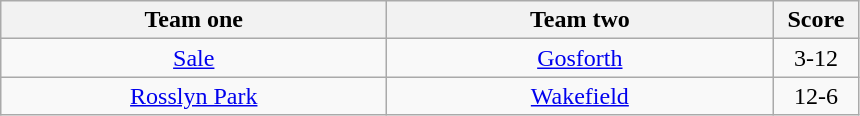<table class="wikitable" style="text-align: center">
<tr>
<th width=250>Team one</th>
<th width=250>Team two</th>
<th width=50>Score</th>
</tr>
<tr>
<td><a href='#'>Sale</a></td>
<td><a href='#'>Gosforth</a></td>
<td>3-12</td>
</tr>
<tr>
<td><a href='#'>Rosslyn Park</a></td>
<td><a href='#'>Wakefield</a></td>
<td>12-6</td>
</tr>
</table>
